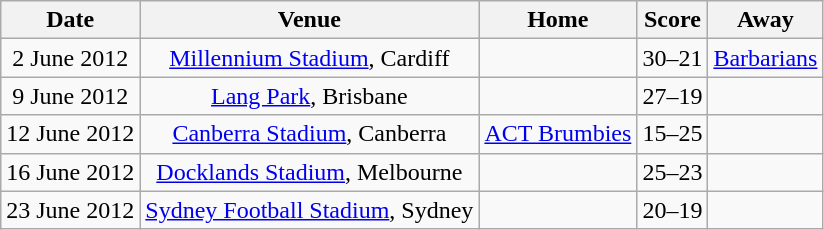<table class="wikitable" style="text-align:center">
<tr>
<th>Date</th>
<th>Venue</th>
<th>Home</th>
<th>Score</th>
<th>Away</th>
</tr>
<tr>
<td>2 June 2012</td>
<td><a href='#'>Millennium Stadium</a>, Cardiff</td>
<td></td>
<td>30–21</td>
<td><a href='#'>Barbarians</a></td>
</tr>
<tr>
<td>9 June 2012</td>
<td><a href='#'>Lang Park</a>, Brisbane</td>
<td></td>
<td>27–19</td>
<td></td>
</tr>
<tr>
<td>12 June 2012</td>
<td><a href='#'>Canberra Stadium</a>, Canberra</td>
<td> <a href='#'>ACT Brumbies</a></td>
<td>15–25</td>
<td></td>
</tr>
<tr>
<td>16 June 2012</td>
<td><a href='#'>Docklands Stadium</a>, Melbourne</td>
<td></td>
<td>25–23</td>
<td></td>
</tr>
<tr>
<td>23 June 2012</td>
<td><a href='#'>Sydney Football Stadium</a>, Sydney</td>
<td></td>
<td>20–19</td>
<td></td>
</tr>
</table>
